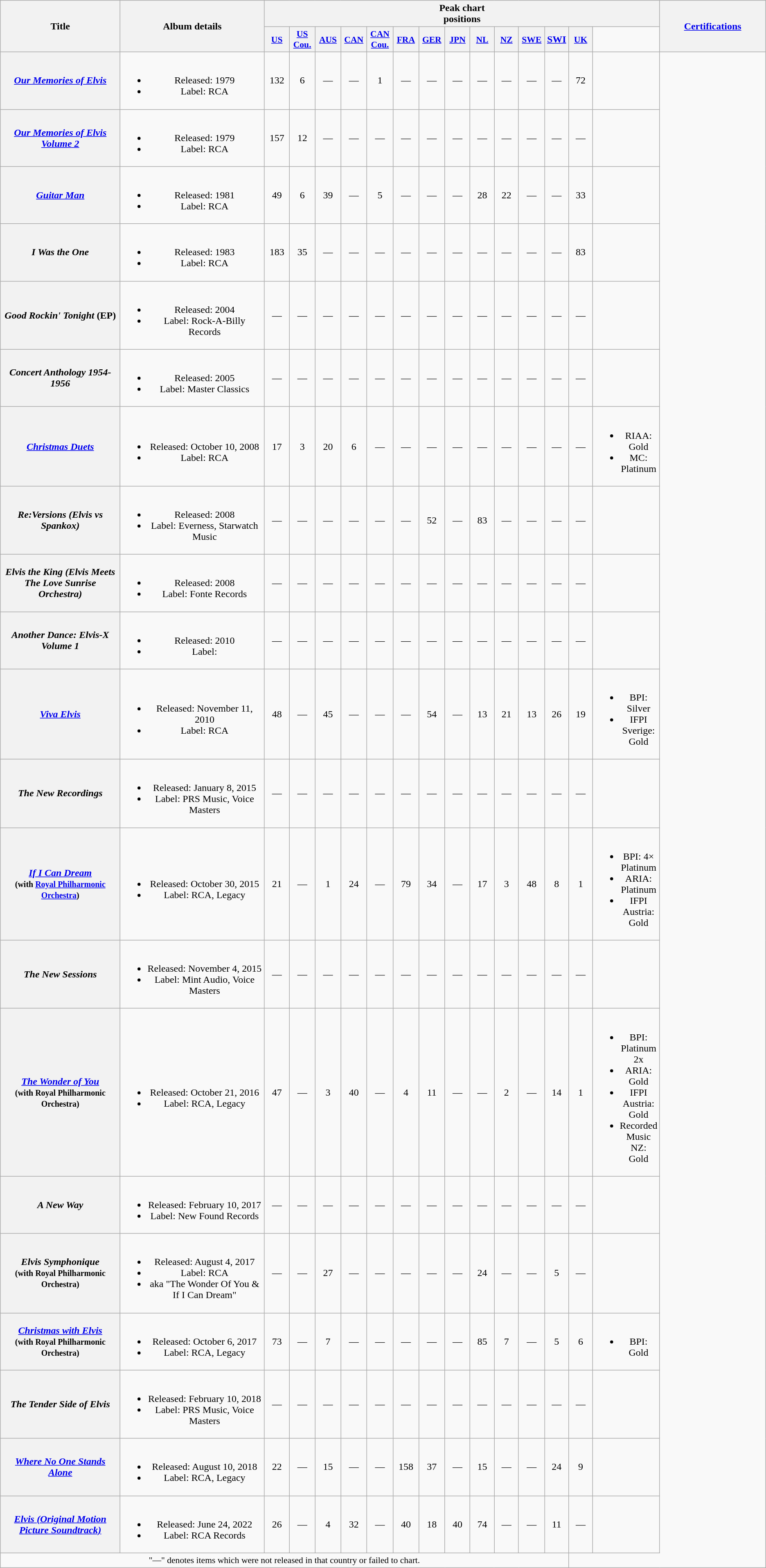<table class="wikitable plainrowheaders" style="text-align:center;" border="1">
<tr>
<th scope="col" rowspan="2" style="width:14em;">Title</th>
<th scope="col" rowspan="2" style="width:17em;">Album details</th>
<th scope="col" colspan="14">Peak chart<br>positions</th>
<th scope="col" rowspan="2" style="width:12em;"><a href='#'>Certifications</a></th>
</tr>
<tr>
<th scope="col" style="width:2.6em;font-size:90%;"><a href='#'>US</a><br></th>
<th scope="col" style="width:2.6em;font-size:90%;"><a href='#'>US<br>Cou.</a><br></th>
<th scope="col" style="width:2.6em;font-size:90%;"><a href='#'>AUS</a><br></th>
<th scope="col" style="width:2.6em;font-size:90%;"><a href='#'>CAN</a><br></th>
<th scope="col" style="width:2.6em;font-size:90%;"><a href='#'>CAN<br>Cou.</a><br></th>
<th scope="col" style="width:2.6em; font-size:90%;"><a href='#'>FRA</a><br></th>
<th scope="col" style="width:2.6em;font-size:90%;"><a href='#'>GER</a><br></th>
<th scope="col" style="width:2.6em;font-size:90%;"><a href='#'>JPN</a><br></th>
<th scope="col" style="width:2.6em;font-size:90%;"><a href='#'>NL</a><br></th>
<th scope="col" style="width:2.6em;font-size:90%;"><a href='#'>NZ</a><br></th>
<th scope="col" style="width:2.6em;font-size:90%;"><a href='#'>SWE</a><br></th>
<th width="30" scope=col><a href='#'>SWI</a><br></th>
<th scope="col" style="width:2.6em;font-size:90%;"><a href='#'>UK</a><br></th>
</tr>
<tr>
<th scope="row"><em><a href='#'>Our Memories of Elvis</a></em></th>
<td><br><ul><li>Released: 1979</li><li>Label: RCA</li></ul></td>
<td>132</td>
<td>6</td>
<td>—</td>
<td>—</td>
<td>1</td>
<td>—</td>
<td>—</td>
<td>—</td>
<td>—</td>
<td>—</td>
<td>—</td>
<td>—</td>
<td>72</td>
<td></td>
</tr>
<tr>
<th scope="row"><em><a href='#'>Our Memories of Elvis Volume 2</a></em></th>
<td><br><ul><li>Released: 1979</li><li>Label: RCA</li></ul></td>
<td>157</td>
<td>12</td>
<td>—</td>
<td>—</td>
<td>—</td>
<td>—</td>
<td>—</td>
<td>—</td>
<td>—</td>
<td>—</td>
<td>—</td>
<td>—</td>
<td>—</td>
<td></td>
</tr>
<tr>
<th scope="row"><em><a href='#'>Guitar Man</a></em></th>
<td><br><ul><li>Released: 1981</li><li>Label: RCA</li></ul></td>
<td>49</td>
<td>6</td>
<td>39</td>
<td>—</td>
<td>5</td>
<td>—</td>
<td>—</td>
<td>—</td>
<td>28</td>
<td>22</td>
<td>—</td>
<td>—</td>
<td>33</td>
<td></td>
</tr>
<tr>
<th scope="row"><em>I Was the One</em></th>
<td><br><ul><li>Released: 1983</li><li>Label: RCA</li></ul></td>
<td>183</td>
<td>35</td>
<td>—</td>
<td>—</td>
<td>—</td>
<td>—</td>
<td>—</td>
<td>—</td>
<td>—</td>
<td>—</td>
<td>—</td>
<td>—</td>
<td>83</td>
<td></td>
</tr>
<tr>
<th scope="row"><em>Good Rockin' Tonight</em> (EP)</th>
<td><br><ul><li>Released: 2004</li><li>Label: Rock-A-Billy Records</li></ul></td>
<td>—</td>
<td>—</td>
<td>—</td>
<td>—</td>
<td>—</td>
<td>—</td>
<td>—</td>
<td>—</td>
<td>—</td>
<td>—</td>
<td>—</td>
<td>—</td>
<td>—</td>
<td></td>
</tr>
<tr>
<th scope="row"><em>Concert Anthology 1954-1956</em></th>
<td><br><ul><li>Released: 2005</li><li>Label: Master Classics</li></ul></td>
<td>—</td>
<td>—</td>
<td>—</td>
<td>—</td>
<td>—</td>
<td>—</td>
<td>—</td>
<td>—</td>
<td>—</td>
<td>—</td>
<td>—</td>
<td>—</td>
<td>—</td>
<td></td>
</tr>
<tr>
<th scope="row"><em><a href='#'>Christmas Duets</a></em></th>
<td><br><ul><li>Released: October 10, 2008</li><li>Label: RCA</li></ul></td>
<td>17</td>
<td>3</td>
<td>20</td>
<td>6</td>
<td>—</td>
<td>—</td>
<td>—</td>
<td>—</td>
<td>—</td>
<td>—</td>
<td>—</td>
<td>—</td>
<td>—</td>
<td><br><ul><li>RIAA: Gold</li><li>MC: Platinum</li></ul></td>
</tr>
<tr>
<th scope="row"><em>Re:Versions (Elvis vs Spankox)</em></th>
<td><br><ul><li>Released: 2008</li><li>Label: Everness, Starwatch Music</li></ul></td>
<td>—</td>
<td>—</td>
<td>—</td>
<td>—</td>
<td>—</td>
<td>—</td>
<td>52</td>
<td>—</td>
<td>83</td>
<td>—</td>
<td>—</td>
<td>—</td>
<td>—</td>
<td></td>
</tr>
<tr>
<th scope="row"><em>Elvis the King (Elvis Meets The Love Sunrise Orchestra)</em></th>
<td><br><ul><li>Released: 2008</li><li>Label: Fonte Records</li></ul></td>
<td>—</td>
<td>—</td>
<td>—</td>
<td>—</td>
<td>—</td>
<td>—</td>
<td>—</td>
<td>—</td>
<td>—</td>
<td>—</td>
<td>—</td>
<td>—</td>
<td>—</td>
<td></td>
</tr>
<tr>
<th scope="row"><em>Another Dance: Elvis-X Volume 1</em></th>
<td><br><ul><li>Released: 2010</li><li>Label:</li></ul></td>
<td>—</td>
<td>—</td>
<td>—</td>
<td>—</td>
<td>—</td>
<td>—</td>
<td>—</td>
<td>—</td>
<td>—</td>
<td>—</td>
<td>—</td>
<td>—</td>
<td>—</td>
<td></td>
</tr>
<tr>
<th scope="row"><em><a href='#'>Viva Elvis</a></em></th>
<td><br><ul><li>Released: November 11, 2010</li><li>Label: RCA</li></ul></td>
<td>48</td>
<td>—</td>
<td>45</td>
<td>—</td>
<td>—</td>
<td>—</td>
<td>54</td>
<td>—</td>
<td>13</td>
<td>21</td>
<td>13</td>
<td>26</td>
<td>19</td>
<td><br><ul><li>BPI: Silver</li><li>IFPI Sverige: Gold</li></ul></td>
</tr>
<tr>
<th scope="row"><em>The New Recordings</em></th>
<td><br><ul><li>Released: January 8, 2015</li><li>Label: PRS Music, Voice Masters</li></ul></td>
<td>—</td>
<td>—</td>
<td>—</td>
<td>—</td>
<td>—</td>
<td>—</td>
<td>—</td>
<td>—</td>
<td>—</td>
<td>—</td>
<td>—</td>
<td>—</td>
<td>—</td>
<td></td>
</tr>
<tr>
<th scope="row"><em><a href='#'>If I Can Dream</a></em><br><small>(with <a href='#'>Royal Philharmonic Orchestra</a>)</small></th>
<td><br><ul><li>Released: October 30, 2015</li><li>Label: RCA, Legacy</li></ul></td>
<td>21<br></td>
<td>—</td>
<td>1</td>
<td>24</td>
<td>—</td>
<td>79</td>
<td>34</td>
<td>—</td>
<td>17</td>
<td>3</td>
<td>48</td>
<td>8</td>
<td>1</td>
<td><br><ul><li>BPI: 4× Platinum</li><li>ARIA: Platinum</li><li>IFPI Austria: Gold</li></ul></td>
</tr>
<tr>
<th scope="row"><em>The New Sessions</em></th>
<td><br><ul><li>Released: November 4, 2015</li><li>Label: Mint Audio, Voice Masters</li></ul></td>
<td>—</td>
<td>—</td>
<td>—</td>
<td>—</td>
<td>—</td>
<td>—</td>
<td>—</td>
<td>—</td>
<td>—</td>
<td>—</td>
<td>—</td>
<td>—</td>
<td>—</td>
<td></td>
</tr>
<tr>
<th scope="row"><em><a href='#'>The Wonder of You</a></em><br><small>(with Royal Philharmonic Orchestra)</small></th>
<td><br><ul><li>Released: October 21, 2016</li><li>Label: RCA, Legacy</li></ul></td>
<td>47<br></td>
<td>—</td>
<td>3</td>
<td>40</td>
<td>—</td>
<td>4</td>
<td>11</td>
<td>—</td>
<td>—</td>
<td>2</td>
<td>—</td>
<td>14</td>
<td>1</td>
<td><br><ul><li>BPI: Platinum 2x</li><li>ARIA: Gold</li><li>IFPI Austria: Gold</li><li>Recorded Music NZ: Gold</li></ul></td>
</tr>
<tr>
<th scope="row"><em>A New Way</em></th>
<td><br><ul><li>Released: February 10, 2017</li><li>Label: New Found Records</li></ul></td>
<td>—</td>
<td>—</td>
<td>—</td>
<td>—</td>
<td>—</td>
<td>—</td>
<td>—</td>
<td>—</td>
<td>—</td>
<td>—</td>
<td>—</td>
<td>—</td>
<td>—</td>
<td></td>
</tr>
<tr>
<th scope="row"><em>Elvis Symphonique</em><br><small>(with Royal Philharmonic Orchestra)</small></th>
<td><br><ul><li>Released: August 4, 2017</li><li>Label: RCA</li><li>aka "The Wonder Of You & If I Can Dream"</li></ul></td>
<td>—</td>
<td>—</td>
<td>27</td>
<td>—</td>
<td>—</td>
<td>—</td>
<td>—</td>
<td>—</td>
<td>24</td>
<td>—</td>
<td>—</td>
<td>5</td>
<td>—</td>
<td></td>
</tr>
<tr>
<th scope="row"><em><a href='#'>Christmas with Elvis</a></em><br><small>(with Royal Philharmonic Orchestra)</small></th>
<td><br><ul><li>Released: October 6, 2017</li><li>Label: RCA, Legacy</li></ul></td>
<td>73<br></td>
<td>—</td>
<td>7</td>
<td>—</td>
<td>—</td>
<td>—</td>
<td>—</td>
<td>—</td>
<td>85</td>
<td>7</td>
<td>—</td>
<td>5</td>
<td>6</td>
<td><br><ul><li>BPI: Gold</li></ul></td>
</tr>
<tr>
<th scope="row"><em>The Tender Side of Elvis</em></th>
<td><br><ul><li>Released: February 10, 2018</li><li>Label: PRS Music, Voice Masters</li></ul></td>
<td>—</td>
<td>—</td>
<td>—</td>
<td>—</td>
<td>—</td>
<td>—</td>
<td>—</td>
<td>—</td>
<td>—</td>
<td>—</td>
<td>—</td>
<td>—</td>
<td>—</td>
<td></td>
</tr>
<tr>
<th scope="row"><em><a href='#'>Where No One Stands Alone</a></em></th>
<td><br><ul><li>Released: August 10, 2018</li><li>Label: RCA, Legacy</li></ul></td>
<td>22<br></td>
<td>—</td>
<td>15</td>
<td>—</td>
<td>—</td>
<td>158</td>
<td>37</td>
<td>—</td>
<td>15</td>
<td>—</td>
<td>—</td>
<td>24</td>
<td>9</td>
<td></td>
</tr>
<tr>
<th scope="row"><em><a href='#'>Elvis (Original Motion Picture Soundtrack)</a></em></th>
<td><br><ul><li>Released: June 24, 2022</li><li>Label: RCA Records</li></ul></td>
<td>26</td>
<td>—</td>
<td>4</td>
<td>32</td>
<td>—</td>
<td>40</td>
<td>18</td>
<td>40</td>
<td>74</td>
<td>—</td>
<td>—</td>
<td>11</td>
<td>—</td>
<td></td>
</tr>
<tr>
<td colspan="14" align="center" style="font-size:90%;">"—" denotes items which were not released in that country or failed to chart.</td>
</tr>
</table>
